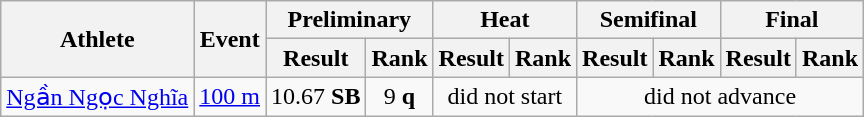<table class="wikitable">
<tr>
<th rowspan="2">Athlete</th>
<th rowspan="2">Event</th>
<th colspan="2">Preliminary</th>
<th colspan="2">Heat</th>
<th colspan="2">Semifinal</th>
<th colspan="2">Final</th>
</tr>
<tr>
<th>Result</th>
<th>Rank</th>
<th>Result</th>
<th>Rank</th>
<th>Result</th>
<th>Rank</th>
<th>Result</th>
<th>Rank</th>
</tr>
<tr style=text-align:center>
<td style=text-align:left><a href='#'>Ngần Ngọc Nghĩa</a></td>
<td style=text-align:left><a href='#'>100 m</a></td>
<td>10.67 <strong>SB</strong></td>
<td>9 <strong>q</strong></td>
<td colspan=2>did not start</td>
<td colspan=4>did not advance</td>
</tr>
</table>
